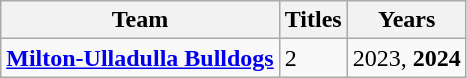<table class="wikitable sortable">
<tr>
<th>Team</th>
<th>Titles</th>
<th>Years</th>
</tr>
<tr>
<td><strong> <a href='#'>Milton-Ulladulla Bulldogs</a></strong></td>
<td>2</td>
<td>2023, <strong>2024</strong></td>
</tr>
</table>
